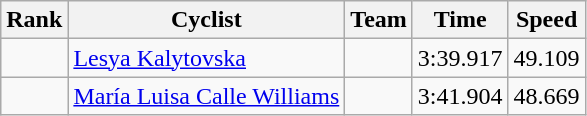<table class="wikitable sortable" style="text-align:center;">
<tr>
<th>Rank</th>
<th class="unsortable">Cyclist</th>
<th>Team</th>
<th>Time</th>
<th>Speed</th>
</tr>
<tr>
<td align=center></td>
<td align=left><a href='#'>Lesya Kalytovska</a></td>
<td align=left></td>
<td>3:39.917</td>
<td>49.109</td>
</tr>
<tr>
<td align=center></td>
<td align=left><a href='#'>María Luisa Calle Williams</a></td>
<td align=left></td>
<td>3:41.904</td>
<td>48.669</td>
</tr>
</table>
